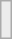<table class="wikitable" style="margin:1em auto;">
<tr>
<td bgcolor="#ECECEC"><br></td>
</tr>
</table>
